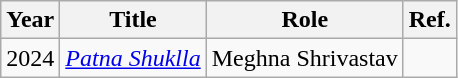<table class="wikitable sortable">
<tr>
<th>Year</th>
<th>Title</th>
<th>Role</th>
<th>Ref.</th>
</tr>
<tr>
<td>2024</td>
<td><em><a href='#'>Patna Shuklla</a></em></td>
<td>Meghna Shrivastav</td>
<td></td>
</tr>
</table>
